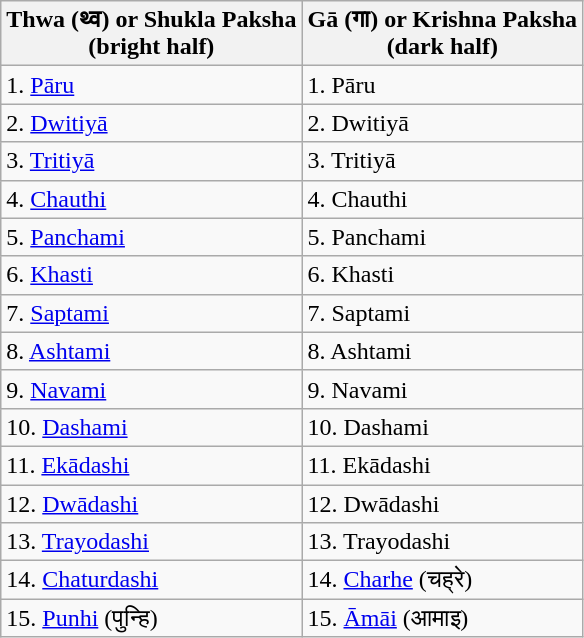<table class="wikitable">
<tr>
<th>Thwa (थ्व) or Shukla Paksha<br>(bright half)</th>
<th>Gā (गा) or Krishna Paksha<br>(dark half)</th>
</tr>
<tr>
<td>1. <a href='#'>Pāru</a></td>
<td>1. Pāru</td>
</tr>
<tr>
<td>2. <a href='#'>Dwitiyā</a></td>
<td>2. Dwitiyā</td>
</tr>
<tr>
<td>3. <a href='#'>Tritiyā</a></td>
<td>3. Tritiyā</td>
</tr>
<tr>
<td>4. <a href='#'>Chauthi</a></td>
<td>4. Chauthi</td>
</tr>
<tr>
<td>5. <a href='#'>Panchami</a></td>
<td>5. Panchami</td>
</tr>
<tr>
<td>6. <a href='#'>Khasti</a></td>
<td>6. Khasti</td>
</tr>
<tr>
<td>7. <a href='#'>Saptami</a></td>
<td>7. Saptami</td>
</tr>
<tr>
<td>8. <a href='#'>Ashtami</a></td>
<td>8. Ashtami</td>
</tr>
<tr>
<td>9. <a href='#'>Navami</a></td>
<td>9. Navami</td>
</tr>
<tr>
<td>10. <a href='#'>Dashami</a></td>
<td>10. Dashami</td>
</tr>
<tr>
<td>11. <a href='#'>Ekādashi</a></td>
<td>11. Ekādashi</td>
</tr>
<tr>
<td>12. <a href='#'>Dwādashi</a></td>
<td>12. Dwādashi</td>
</tr>
<tr>
<td>13. <a href='#'>Trayodashi</a></td>
<td>13. Trayodashi</td>
</tr>
<tr>
<td>14. <a href='#'>Chaturdashi</a></td>
<td>14. <a href='#'>Charhe</a> (चह्रे)</td>
</tr>
<tr>
<td>15. <a href='#'>Punhi</a> (पुन्हि)</td>
<td>15. <a href='#'>Āmāi</a> (आमाइ)</td>
</tr>
</table>
